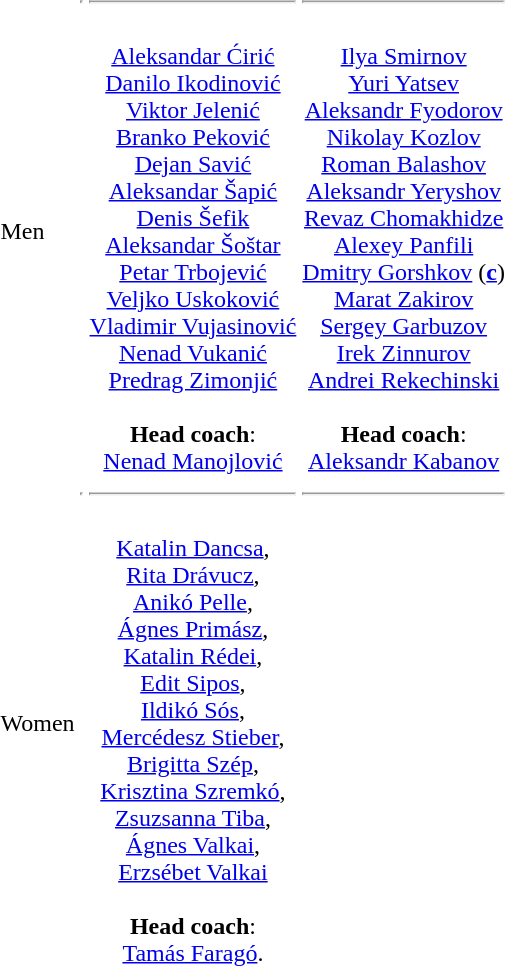<table>
<tr>
<td>Men<br></td>
<td style="text-align:center; vertical-align:top;"><strong></strong> <hr></td>
<td style="text-align:center; vertical-align:top;"><strong></strong> <hr><br><a href='#'>Aleksandar Ćirić</a><br> <a href='#'>Danilo Ikodinović</a><br> <a href='#'>Viktor Jelenić</a><br> <a href='#'>Branko Peković</a><br> <a href='#'>Dejan Savić</a><br> <a href='#'>Aleksandar Šapić</a><br> <a href='#'>Denis Šefik</a><br> <a href='#'>Aleksandar Šoštar</a><br> <a href='#'>Petar Trbojević</a><br> <a href='#'>Veljko Uskoković</a><br> <a href='#'>Vladimir Vujasinović</a><br> <a href='#'>Nenad Vukanić</a><br> <a href='#'>Predrag Zimonjić</a><br><br><strong>Head coach</strong>: <br><a href='#'>Nenad Manojlović</a></td>
<td style="text-align:center; vertical-align:top;"><strong></strong> <hr><br><a href='#'>Ilya Smirnov</a><br> <a href='#'>Yuri Yatsev</a><br> <a href='#'>Aleksandr Fyodorov</a><br> <a href='#'>Nikolay Kozlov</a><br> <a href='#'>Roman Balashov</a><br> <a href='#'>Aleksandr Yeryshov</a><br> <a href='#'>Revaz Chomakhidze</a><br> <a href='#'>Alexey Panfili</a><br> <a href='#'>Dmitry Gorshkov</a> (<a href='#'><strong>c</strong></a>)<br> <a href='#'>Marat Zakirov</a><br> <a href='#'>Sergey Garbuzov</a><br> <a href='#'>Irek Zinnurov</a><br> <a href='#'>Andrei Rekechinski</a><br><br><strong>Head coach</strong>: <br><a href='#'>Aleksandr Kabanov</a></td>
</tr>
<tr>
<td>Women<br></td>
<td style="text-align:center; vertical-align:top;"><strong></strong> <hr></td>
<td style="text-align:center; vertical-align:top;"><strong></strong> <hr><br><a href='#'>Katalin Dancsa</a>, <br><a href='#'>Rita Drávucz</a>, <br><a href='#'>Anikó Pelle</a>, <br><a href='#'>Ágnes Primász</a>, <br><a href='#'>Katalin Rédei</a>, <br><a href='#'>Edit Sipos</a>, <br><a href='#'>Ildikó Sós</a>, <br><a href='#'>Mercédesz Stieber</a>, <br><a href='#'>Brigitta Szép</a>, <br><a href='#'>Krisztina Szremkó</a>, <br><a href='#'>Zsuzsanna Tiba</a>, <br> <a href='#'>Ágnes Valkai</a>, <br><a href='#'>Erzsébet Valkai</a><br><br><strong>Head coach</strong>: <br><a href='#'>Tamás Faragó</a>.</td>
<td style="text-align:center; vertical-align:top;"><strong></strong> <hr></td>
</tr>
</table>
